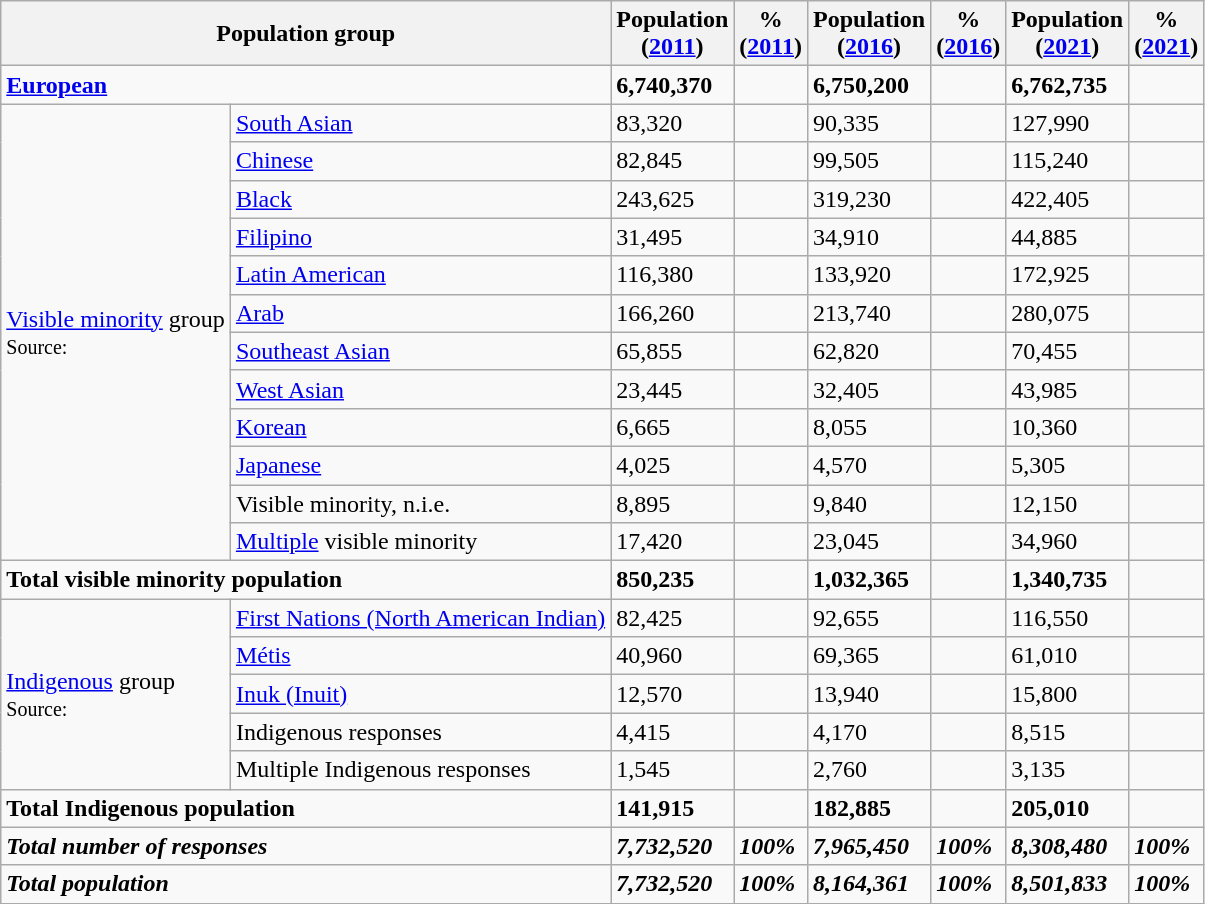<table class="wikitable">
<tr>
<th colspan="2">Population group</th>
<th>Population<br>(<a href='#'>2011</a>)</th>
<th>%<br>(<a href='#'>2011</a>)</th>
<th>Population<br>(<a href='#'>2016</a>)</th>
<th>%<br>(<a href='#'>2016</a>)</th>
<th>Population<br>(<a href='#'>2021</a>)</th>
<th>%<br>(<a href='#'>2021</a>)</th>
</tr>
<tr>
<td colspan="2"><strong><a href='#'>European</a></strong></td>
<td><strong>6,740,370</strong></td>
<td><strong></strong></td>
<td><strong>6,750,200</strong></td>
<td><strong> </strong></td>
<td><strong>6,762,735</strong></td>
<td><strong> </strong></td>
</tr>
<tr>
<td rowspan="12"><a href='#'>Visible minority</a> group<br><small>Source:</small></td>
<td><a href='#'>South Asian</a></td>
<td>83,320</td>
<td></td>
<td>90,335</td>
<td></td>
<td>127,990</td>
<td></td>
</tr>
<tr>
<td><a href='#'>Chinese</a></td>
<td>82,845</td>
<td></td>
<td>99,505</td>
<td></td>
<td>115,240</td>
<td></td>
</tr>
<tr>
<td><a href='#'>Black</a></td>
<td>243,625</td>
<td></td>
<td>319,230</td>
<td></td>
<td>422,405</td>
<td></td>
</tr>
<tr>
<td><a href='#'>Filipino</a></td>
<td>31,495</td>
<td></td>
<td>34,910</td>
<td></td>
<td>44,885</td>
<td></td>
</tr>
<tr>
<td><a href='#'>Latin American</a></td>
<td>116,380</td>
<td></td>
<td>133,920</td>
<td></td>
<td>172,925</td>
<td></td>
</tr>
<tr>
<td><a href='#'>Arab</a></td>
<td>166,260</td>
<td></td>
<td>213,740</td>
<td></td>
<td>280,075</td>
<td></td>
</tr>
<tr>
<td><a href='#'>Southeast Asian</a></td>
<td>65,855</td>
<td></td>
<td>62,820</td>
<td></td>
<td>70,455</td>
<td></td>
</tr>
<tr>
<td><a href='#'>West Asian</a></td>
<td>23,445</td>
<td></td>
<td>32,405</td>
<td></td>
<td>43,985</td>
<td></td>
</tr>
<tr>
<td><a href='#'>Korean</a></td>
<td>6,665</td>
<td></td>
<td>8,055</td>
<td></td>
<td>10,360</td>
<td></td>
</tr>
<tr>
<td><a href='#'>Japanese</a></td>
<td>4,025</td>
<td></td>
<td>4,570</td>
<td></td>
<td>5,305</td>
<td></td>
</tr>
<tr>
<td>Visible minority, n.i.e.</td>
<td>8,895</td>
<td></td>
<td>9,840</td>
<td></td>
<td>12,150</td>
<td></td>
</tr>
<tr>
<td><a href='#'>Multiple</a> visible minority</td>
<td>17,420</td>
<td></td>
<td>23,045</td>
<td></td>
<td>34,960</td>
<td></td>
</tr>
<tr>
<td colspan="2"><strong>Total visible minority population</strong></td>
<td><strong>850,235</strong></td>
<td><strong></strong></td>
<td><strong>1,032,365</strong></td>
<td><strong></strong></td>
<td><strong>1,340,735</strong></td>
<td><strong></strong></td>
</tr>
<tr>
<td rowspan="5"><a href='#'>Indigenous</a> group<br><small>Source:</small></td>
<td><a href='#'>First Nations (North American Indian)</a></td>
<td>82,425</td>
<td></td>
<td>92,655</td>
<td></td>
<td>116,550</td>
<td></td>
</tr>
<tr>
<td><a href='#'>Métis</a></td>
<td>40,960</td>
<td></td>
<td>69,365</td>
<td></td>
<td>61,010</td>
<td></td>
</tr>
<tr>
<td><a href='#'>Inuk (Inuit)</a></td>
<td>12,570</td>
<td></td>
<td>13,940</td>
<td></td>
<td>15,800</td>
<td></td>
</tr>
<tr>
<td>Indigenous responses </td>
<td>4,415</td>
<td></td>
<td>4,170</td>
<td></td>
<td>8,515</td>
<td></td>
</tr>
<tr>
<td>Multiple Indigenous responses</td>
<td>1,545</td>
<td></td>
<td>2,760</td>
<td></td>
<td>3,135</td>
<td></td>
</tr>
<tr>
<td colspan="2"><strong>Total Indigenous population</strong></td>
<td><strong>141,915</strong></td>
<td><strong></strong></td>
<td><strong>182,885</strong></td>
<td><strong></strong></td>
<td><strong>205,010</strong></td>
<td><strong></strong></td>
</tr>
<tr>
<td colspan="2"><strong><em>Total number of responses</em></strong></td>
<td><strong><em>7,732,520</em></strong></td>
<td><strong><em>100%</em></strong></td>
<td><strong><em>7,965,450 </em></strong></td>
<td><strong><em>100%</em></strong></td>
<td><strong><em>8,308,480</em></strong></td>
<td><strong><em>100%</em></strong></td>
</tr>
<tr>
<td colspan="2"><strong><em>Total population</em></strong></td>
<td><strong><em>7,732,520</em></strong></td>
<td><strong><em>100%</em></strong></td>
<td><strong><em>8,164,361</em></strong></td>
<td><strong><em>100%</em></strong></td>
<td><strong><em>8,501,833</em></strong></td>
<td><strong><em>100%</em></strong></td>
</tr>
</table>
